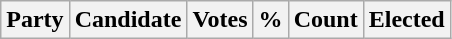<table class="wikitable">
<tr>
<th colspan="2">Party</th>
<th>Candidate</th>
<th>Votes</th>
<th>%</th>
<th>Count</th>
<th>Elected<br>




</th>
</tr>
</table>
